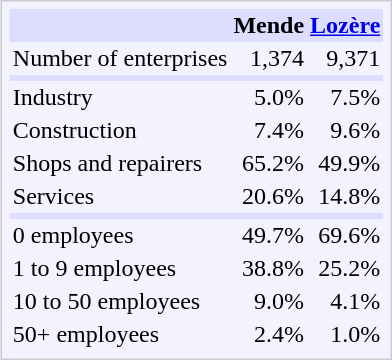<table cellpadding="2" cellspacing="0"  style="background-color: #f3f3ff; text-align: right;float:right;border:thin solid #ccc;padding:0.3em;">
<tr>
<th style="background-color: #ddf;"></th>
<th style="background-color: #ddf;">Mende</th>
<th style="background-color: #ddf;"><a href='#'>Lozère</a></th>
</tr>
<tr>
<td style="text-align: left;">Number of enterprises</td>
<td>1,374</td>
<td>9,371</td>
</tr>
<tr>
<th style="background-color: #ddf; " colspan="3"></th>
</tr>
<tr>
<td style="text-align: left;">Industry</td>
<td>5.0%</td>
<td>7.5%</td>
</tr>
<tr>
<td style="text-align: left;">Construction</td>
<td>7.4%</td>
<td>9.6%</td>
</tr>
<tr>
<td style="text-align: left;">Shops and repairers</td>
<td>65.2%</td>
<td>49.9%</td>
</tr>
<tr>
<td style="text-align: left;">Services</td>
<td>20.6%</td>
<td>14.8%</td>
</tr>
<tr>
<th style="background-color: #ddf; " colspan="4"></th>
</tr>
<tr>
<td style="text-align: left;">0 employees</td>
<td>49.7%</td>
<td>69.6%</td>
</tr>
<tr>
<td style="text-align: left;">1 to 9 employees</td>
<td>38.8%</td>
<td>25.2%</td>
</tr>
<tr>
<td style="text-align: left;">10 to 50 employees</td>
<td>9.0%</td>
<td>4.1%</td>
</tr>
<tr>
<td style="text-align: left;">50+ employees</td>
<td>2.4%</td>
<td>1.0%</td>
</tr>
</table>
